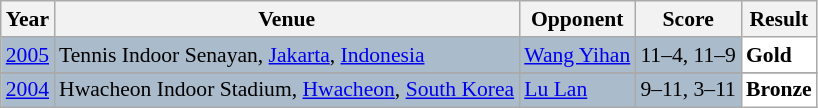<table class="sortable wikitable" style="font-size: 90%;">
<tr>
<th>Year</th>
<th>Venue</th>
<th>Opponent</th>
<th>Score</th>
<th>Result</th>
</tr>
<tr style="background:#AABBCC">
<td align="center"><a href='#'>2005</a></td>
<td align="left">Tennis Indoor Senayan, <a href='#'>Jakarta</a>, <a href='#'>Indonesia</a></td>
<td align="left"> <a href='#'>Wang Yihan</a></td>
<td align="left">11–4, 11–9</td>
<td style="text-align:left; background:white"> <strong>Gold</strong></td>
</tr>
<tr>
</tr>
<tr style="background:#AABBCC">
<td align="center"><a href='#'>2004</a></td>
<td align="left">Hwacheon Indoor Stadium, <a href='#'>Hwacheon</a>, <a href='#'>South Korea</a></td>
<td align="left"> <a href='#'>Lu Lan</a></td>
<td align="left">9–11, 3–11</td>
<td style="text-align:left; background:white"> <strong>Bronze</strong></td>
</tr>
</table>
